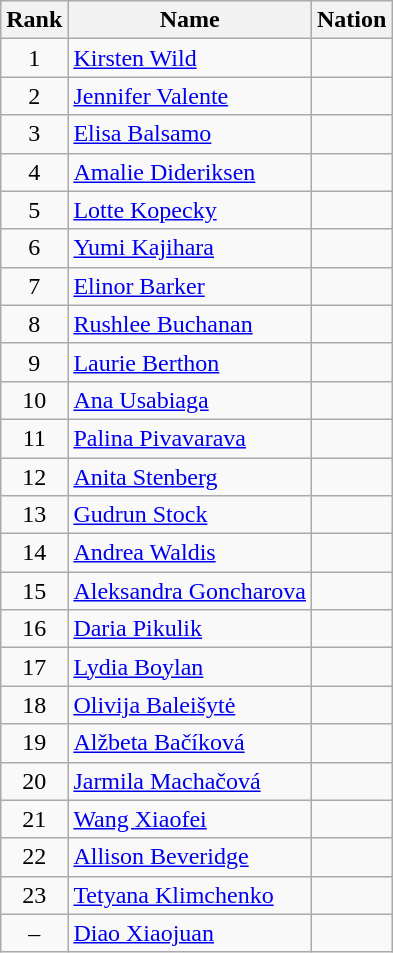<table class="wikitable sortable" style="text-align:center">
<tr>
<th>Rank</th>
<th>Name</th>
<th>Nation</th>
</tr>
<tr>
<td>1</td>
<td align=left><a href='#'>Kirsten Wild</a></td>
<td align=left></td>
</tr>
<tr>
<td>2</td>
<td align=left><a href='#'>Jennifer Valente</a></td>
<td align=left></td>
</tr>
<tr>
<td>3</td>
<td align=left><a href='#'>Elisa Balsamo</a></td>
<td align=left></td>
</tr>
<tr>
<td>4</td>
<td align=left><a href='#'>Amalie Dideriksen</a></td>
<td align=left></td>
</tr>
<tr>
<td>5</td>
<td align=left><a href='#'>Lotte Kopecky</a></td>
<td align=left></td>
</tr>
<tr>
<td>6</td>
<td align=left><a href='#'>Yumi Kajihara</a></td>
<td align=left></td>
</tr>
<tr>
<td>7</td>
<td align=left><a href='#'>Elinor Barker</a></td>
<td align=left></td>
</tr>
<tr>
<td>8</td>
<td align=left><a href='#'>Rushlee Buchanan</a></td>
<td align=left></td>
</tr>
<tr>
<td>9</td>
<td align=left><a href='#'>Laurie Berthon</a></td>
<td align=left></td>
</tr>
<tr>
<td>10</td>
<td align=left><a href='#'>Ana Usabiaga</a></td>
<td align=left></td>
</tr>
<tr>
<td>11</td>
<td align=left><a href='#'>Palina Pivavarava</a></td>
<td align=left></td>
</tr>
<tr>
<td>12</td>
<td align=left><a href='#'>Anita Stenberg</a></td>
<td align=left></td>
</tr>
<tr>
<td>13</td>
<td align=left><a href='#'>Gudrun Stock</a></td>
<td align=left></td>
</tr>
<tr>
<td>14</td>
<td align=left><a href='#'>Andrea Waldis</a></td>
<td align=left></td>
</tr>
<tr>
<td>15</td>
<td align=left><a href='#'>Aleksandra Goncharova</a></td>
<td align=left></td>
</tr>
<tr>
<td>16</td>
<td align=left><a href='#'>Daria Pikulik</a></td>
<td align=left></td>
</tr>
<tr>
<td>17</td>
<td align=left><a href='#'>Lydia Boylan</a></td>
<td align=left></td>
</tr>
<tr>
<td>18</td>
<td align=left><a href='#'>Olivija Baleišytė</a></td>
<td align=left></td>
</tr>
<tr>
<td>19</td>
<td align=left><a href='#'>Alžbeta Bačíková</a></td>
<td align=left></td>
</tr>
<tr>
<td>20</td>
<td align=left><a href='#'>Jarmila Machačová</a></td>
<td align=left></td>
</tr>
<tr>
<td>21</td>
<td align=left><a href='#'>Wang Xiaofei</a></td>
<td align=left></td>
</tr>
<tr>
<td>22</td>
<td align=left><a href='#'>Allison Beveridge</a></td>
<td align=left></td>
</tr>
<tr>
<td>23</td>
<td align=left><a href='#'>Tetyana Klimchenko</a></td>
<td align=left></td>
</tr>
<tr>
<td>–</td>
<td align=left><a href='#'>Diao Xiaojuan</a></td>
<td align=left></td>
</tr>
</table>
